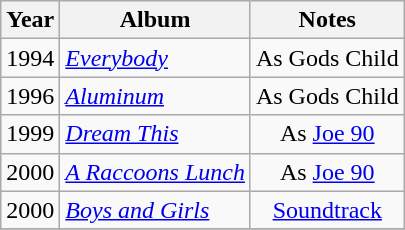<table class="wikitable">
<tr>
<th>Year</th>
<th>Album</th>
<th>Notes</th>
</tr>
<tr>
<td>1994</td>
<td><em><a href='#'>Everybody</a></em></td>
<td align="center">As Gods Child</td>
</tr>
<tr>
<td>1996</td>
<td><em><a href='#'>Aluminum</a></em></td>
<td align="center">As Gods Child</td>
</tr>
<tr>
<td>1999</td>
<td><em><a href='#'>Dream This</a></em></td>
<td align="center">As <a href='#'>Joe 90</a></td>
</tr>
<tr>
<td>2000</td>
<td><em><a href='#'>A Raccoons Lunch</a></em></td>
<td align="center">As <a href='#'>Joe 90</a></td>
</tr>
<tr>
<td>2000</td>
<td><em><a href='#'>Boys and Girls</a></em></td>
<td align="center"><a href='#'>Soundtrack</a></td>
</tr>
<tr>
</tr>
</table>
